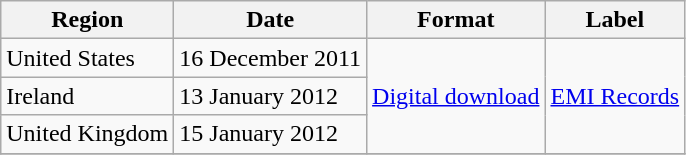<table class=wikitable>
<tr>
<th>Region</th>
<th>Date</th>
<th>Format</th>
<th>Label</th>
</tr>
<tr>
<td>United States</td>
<td>16 December 2011</td>
<td rowspan="3"><a href='#'>Digital download</a></td>
<td rowspan="3"><a href='#'>EMI Records</a></td>
</tr>
<tr>
<td>Ireland</td>
<td>13 January 2012</td>
</tr>
<tr>
<td>United Kingdom</td>
<td>15 January 2012</td>
</tr>
<tr>
</tr>
</table>
